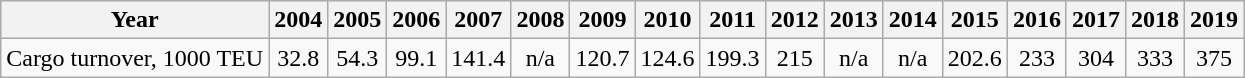<table class="wikitable"  style="text-align:center">
<tr>
<th>Year</th>
<th>2004</th>
<th>2005</th>
<th>2006</th>
<th>2007</th>
<th>2008</th>
<th>2009</th>
<th>2010</th>
<th>2011</th>
<th>2012</th>
<th>2013</th>
<th>2014</th>
<th>2015</th>
<th>2016</th>
<th>2017</th>
<th>2018</th>
<th>2019</th>
</tr>
<tr>
<td>Cargo turnover, 1000 TEU</td>
<td>32.8</td>
<td>54.3</td>
<td>99.1</td>
<td>141.4</td>
<td>n/a</td>
<td>120.7</td>
<td>124.6</td>
<td>199.3</td>
<td>215</td>
<td>n/a</td>
<td>n/a</td>
<td>202.6</td>
<td>233</td>
<td>304</td>
<td>333</td>
<td>375</td>
</tr>
</table>
